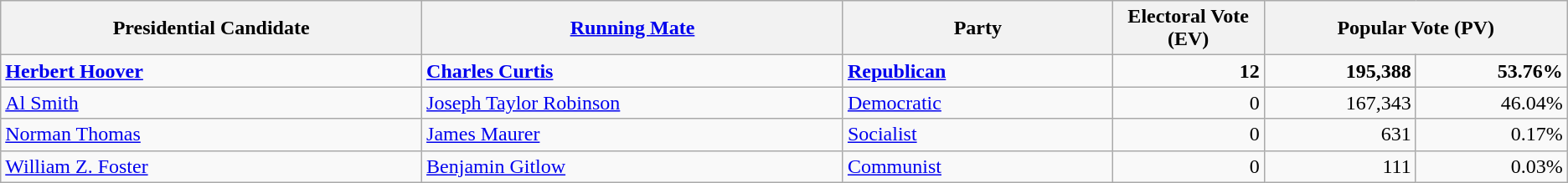<table class="wikitable">
<tr>
<th width="25%">Presidential Candidate</th>
<th width="25%"><a href='#'>Running Mate</a></th>
<th width="16%">Party</th>
<th width="9%">Electoral Vote (EV)</th>
<th colspan="2" width="18%">Popular Vote (PV)</th>
</tr>
<tr>
<td><strong><a href='#'>Herbert Hoover</a></strong></td>
<td><strong><a href='#'>Charles Curtis</a></strong></td>
<td><strong><a href='#'>Republican</a></strong></td>
<td align="right"><strong>12</strong></td>
<td align="right"><strong>195,388</strong></td>
<td align="right"><strong>53.76%</strong></td>
</tr>
<tr>
<td><a href='#'>Al Smith</a></td>
<td><a href='#'>Joseph Taylor Robinson</a></td>
<td><a href='#'>Democratic</a></td>
<td align="right">0</td>
<td align="right">167,343</td>
<td align="right">46.04%</td>
</tr>
<tr>
<td><a href='#'>Norman Thomas</a></td>
<td><a href='#'>James Maurer</a></td>
<td><a href='#'>Socialist</a></td>
<td align="right">0</td>
<td align="right">631</td>
<td align="right">0.17%</td>
</tr>
<tr>
<td><a href='#'>William Z. Foster</a></td>
<td><a href='#'>Benjamin Gitlow</a></td>
<td><a href='#'>Communist</a></td>
<td align="right">0</td>
<td align="right">111</td>
<td align="right">0.03%</td>
</tr>
</table>
